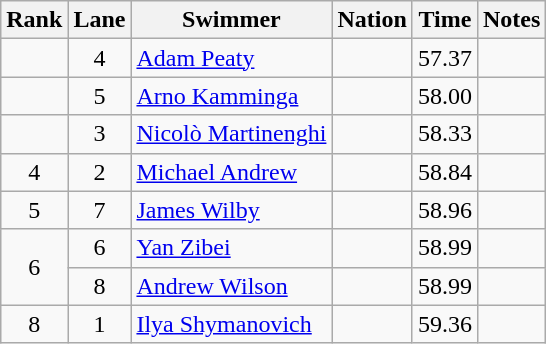<table class="wikitable sortable" style="text-align:center">
<tr>
<th>Rank</th>
<th>Lane</th>
<th>Swimmer</th>
<th>Nation</th>
<th>Time</th>
<th>Notes</th>
</tr>
<tr>
<td></td>
<td>4</td>
<td align=left><a href='#'>Adam Peaty</a></td>
<td align=left></td>
<td>57.37</td>
<td></td>
</tr>
<tr>
<td></td>
<td>5</td>
<td align=left><a href='#'>Arno Kamminga</a></td>
<td align=left></td>
<td>58.00</td>
<td></td>
</tr>
<tr>
<td></td>
<td>3</td>
<td align=left><a href='#'>Nicolò Martinenghi</a></td>
<td align=left></td>
<td>58.33</td>
<td></td>
</tr>
<tr>
<td>4</td>
<td>2</td>
<td align=left><a href='#'>Michael Andrew</a></td>
<td align=left></td>
<td>58.84</td>
<td></td>
</tr>
<tr>
<td>5</td>
<td>7</td>
<td align=left><a href='#'>James Wilby</a></td>
<td align=left></td>
<td>58.96</td>
<td></td>
</tr>
<tr>
<td rowspan=2>6</td>
<td>6</td>
<td align=left><a href='#'>Yan Zibei</a></td>
<td align=left></td>
<td>58.99</td>
<td></td>
</tr>
<tr>
<td>8</td>
<td align=left><a href='#'>Andrew Wilson</a></td>
<td align=left></td>
<td>58.99</td>
<td></td>
</tr>
<tr>
<td>8</td>
<td>1</td>
<td align=left><a href='#'>Ilya Shymanovich</a></td>
<td align=left></td>
<td>59.36</td>
<td></td>
</tr>
</table>
